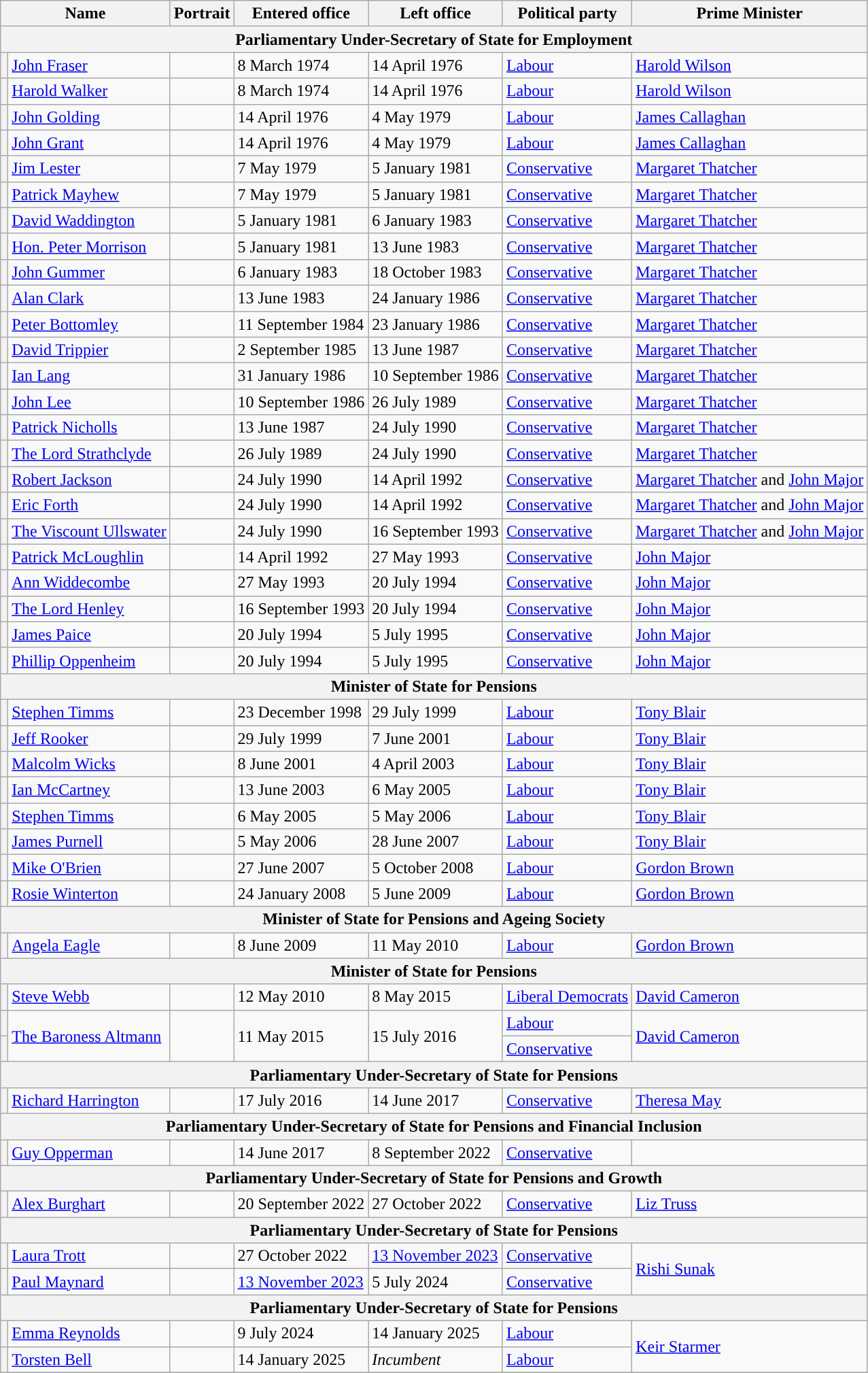<table class="wikitable">
<tr>
<th colspan=2>Name</th>
<th>Portrait</th>
<th>Entered office</th>
<th>Left office</th>
<th>Political party</th>
<th>Prime Minister</th>
</tr>
<tr>
<th colspan="7"><strong>Parliamentary Under-Secretary of State for Employment</strong></th>
</tr>
<tr>
<th style="background-color: "></th>
<td><a href='#'>John Fraser</a></td>
<td></td>
<td>8 March 1974</td>
<td>14 April 1976</td>
<td><a href='#'>Labour</a></td>
<td><a href='#'>Harold Wilson</a></td>
</tr>
<tr>
<th style="background-color: "></th>
<td><a href='#'>Harold Walker</a></td>
<td></td>
<td>8 March 1974</td>
<td>14 April 1976</td>
<td><a href='#'>Labour</a></td>
<td><a href='#'>Harold Wilson</a></td>
</tr>
<tr>
<th style="background-color: "></th>
<td><a href='#'>John Golding</a></td>
<td></td>
<td>14 April 1976</td>
<td>4 May 1979</td>
<td><a href='#'>Labour</a></td>
<td><a href='#'>James Callaghan</a></td>
</tr>
<tr>
<th style="background-color: "></th>
<td><a href='#'>John Grant</a></td>
<td></td>
<td>14 April 1976</td>
<td>4 May 1979</td>
<td><a href='#'>Labour</a></td>
<td><a href='#'>James Callaghan</a></td>
</tr>
<tr>
<th style="background-color: "></th>
<td><a href='#'>Jim Lester</a></td>
<td></td>
<td>7 May 1979</td>
<td>5 January 1981</td>
<td><a href='#'>Conservative</a></td>
<td><a href='#'>Margaret Thatcher</a></td>
</tr>
<tr>
<th style="background-color: "></th>
<td><a href='#'>Patrick Mayhew</a></td>
<td></td>
<td>7 May 1979</td>
<td>5 January 1981</td>
<td><a href='#'>Conservative</a></td>
<td><a href='#'>Margaret Thatcher</a></td>
</tr>
<tr>
<th style="background-color: "></th>
<td><a href='#'>David Waddington</a></td>
<td></td>
<td>5 January 1981</td>
<td>6 January 1983</td>
<td><a href='#'>Conservative</a></td>
<td><a href='#'>Margaret Thatcher</a></td>
</tr>
<tr>
<th style="background-color: "></th>
<td><a href='#'>Hon. Peter Morrison</a></td>
<td></td>
<td>5 January 1981</td>
<td>13 June 1983</td>
<td><a href='#'>Conservative</a></td>
<td><a href='#'>Margaret Thatcher</a></td>
</tr>
<tr>
<th style="background-color: "></th>
<td><a href='#'>John Gummer</a></td>
<td></td>
<td>6 January 1983</td>
<td>18 October 1983</td>
<td><a href='#'>Conservative</a></td>
<td><a href='#'>Margaret Thatcher</a></td>
</tr>
<tr>
<th style="background-color: "></th>
<td><a href='#'>Alan Clark</a></td>
<td></td>
<td>13 June 1983</td>
<td>24 January 1986</td>
<td><a href='#'>Conservative</a></td>
<td><a href='#'>Margaret Thatcher</a></td>
</tr>
<tr>
<th style="background-color: "></th>
<td><a href='#'>Peter Bottomley</a></td>
<td></td>
<td>11 September 1984</td>
<td>23 January 1986</td>
<td><a href='#'>Conservative</a></td>
<td><a href='#'>Margaret Thatcher</a></td>
</tr>
<tr>
<th style="background-color: "></th>
<td><a href='#'>David Trippier</a></td>
<td></td>
<td>2 September 1985</td>
<td>13 June 1987</td>
<td><a href='#'>Conservative</a></td>
<td><a href='#'>Margaret Thatcher</a></td>
</tr>
<tr>
<th style="background-color: "></th>
<td><a href='#'>Ian Lang</a></td>
<td></td>
<td>31 January 1986</td>
<td>10 September 1986</td>
<td><a href='#'>Conservative</a></td>
<td><a href='#'>Margaret Thatcher</a></td>
</tr>
<tr>
<th style="background-color: "></th>
<td><a href='#'>John Lee</a></td>
<td></td>
<td>10 September 1986</td>
<td>26 July 1989</td>
<td><a href='#'>Conservative</a></td>
<td><a href='#'>Margaret Thatcher</a></td>
</tr>
<tr>
<th style="background-color: "></th>
<td><a href='#'>Patrick Nicholls</a></td>
<td></td>
<td>13 June 1987</td>
<td>24 July 1990</td>
<td><a href='#'>Conservative</a></td>
<td><a href='#'>Margaret Thatcher</a></td>
</tr>
<tr>
<th style="background-color: "></th>
<td><a href='#'>The Lord Strathclyde</a></td>
<td></td>
<td>26 July 1989</td>
<td>24 July 1990</td>
<td><a href='#'>Conservative</a></td>
<td><a href='#'>Margaret Thatcher</a></td>
</tr>
<tr>
<th style="background-color: "></th>
<td><a href='#'>Robert Jackson</a></td>
<td></td>
<td>24 July 1990</td>
<td>14 April 1992</td>
<td><a href='#'>Conservative</a></td>
<td><a href='#'>Margaret Thatcher</a> and <a href='#'>John Major</a></td>
</tr>
<tr>
<th style="background-color: "></th>
<td><a href='#'>Eric Forth</a></td>
<td></td>
<td>24 July 1990</td>
<td>14 April 1992</td>
<td><a href='#'>Conservative</a></td>
<td><a href='#'>Margaret Thatcher</a> and <a href='#'>John Major</a></td>
</tr>
<tr>
<th style="background-color: "></th>
<td><a href='#'>The Viscount Ullswater</a></td>
<td></td>
<td>24 July 1990</td>
<td>16 September 1993</td>
<td><a href='#'>Conservative</a></td>
<td><a href='#'>Margaret Thatcher</a> and <a href='#'>John Major</a></td>
</tr>
<tr>
<th style="background-color: "></th>
<td><a href='#'>Patrick McLoughlin</a></td>
<td></td>
<td>14 April 1992</td>
<td>27 May 1993</td>
<td><a href='#'>Conservative</a></td>
<td><a href='#'>John Major</a></td>
</tr>
<tr>
<th style="background-color: "></th>
<td><a href='#'>Ann Widdecombe</a></td>
<td></td>
<td>27 May 1993</td>
<td>20 July 1994</td>
<td><a href='#'>Conservative</a></td>
<td><a href='#'>John Major</a></td>
</tr>
<tr>
<th style="background-color: "></th>
<td><a href='#'>The Lord Henley</a></td>
<td></td>
<td>16 September 1993</td>
<td>20 July 1994</td>
<td><a href='#'>Conservative</a></td>
<td><a href='#'>John Major</a></td>
</tr>
<tr>
<th style="background-color: "></th>
<td><a href='#'>James Paice</a></td>
<td></td>
<td>20 July 1994</td>
<td>5 July 1995</td>
<td><a href='#'>Conservative</a></td>
<td><a href='#'>John Major</a></td>
</tr>
<tr>
<th style="background-color: "></th>
<td><a href='#'>Phillip Oppenheim</a></td>
<td></td>
<td>20 July 1994</td>
<td>5 July 1995</td>
<td><a href='#'>Conservative</a></td>
<td><a href='#'>John Major</a></td>
</tr>
<tr>
<th colspan=7>Minister of State for Pensions</th>
</tr>
<tr>
<th style="background-color: "></th>
<td><a href='#'>Stephen Timms</a></td>
<td></td>
<td>23 December 1998</td>
<td>29 July 1999</td>
<td><a href='#'>Labour</a></td>
<td><a href='#'>Tony Blair</a></td>
</tr>
<tr>
<th style="background-color: "></th>
<td><a href='#'>Jeff Rooker</a></td>
<td></td>
<td>29 July 1999</td>
<td>7 June 2001</td>
<td><a href='#'>Labour</a></td>
<td><a href='#'>Tony Blair</a></td>
</tr>
<tr>
<th style="background-color: "></th>
<td><a href='#'>Malcolm Wicks</a></td>
<td><br></td>
<td>8 June 2001</td>
<td>4 April 2003</td>
<td><a href='#'>Labour</a></td>
<td><a href='#'>Tony Blair</a></td>
</tr>
<tr>
<th style="background-color: "></th>
<td><a href='#'>Ian McCartney</a></td>
<td></td>
<td>13 June 2003</td>
<td>6 May 2005</td>
<td><a href='#'>Labour</a></td>
<td><a href='#'>Tony Blair</a></td>
</tr>
<tr>
<th style="background-color: "></th>
<td><a href='#'>Stephen Timms</a></td>
<td></td>
<td>6 May 2005</td>
<td>5 May 2006</td>
<td><a href='#'>Labour</a></td>
<td><a href='#'>Tony Blair</a></td>
</tr>
<tr>
<th style="background-color: "></th>
<td><a href='#'>James Purnell</a></td>
<td></td>
<td>5 May 2006</td>
<td>28 June 2007</td>
<td><a href='#'>Labour</a></td>
<td><a href='#'>Tony Blair</a></td>
</tr>
<tr>
<th style="background-color: "></th>
<td><a href='#'>Mike O'Brien</a></td>
<td></td>
<td>27 June 2007</td>
<td>5 October 2008</td>
<td><a href='#'>Labour</a></td>
<td><a href='#'>Gordon Brown</a></td>
</tr>
<tr>
<th style="background-color: "></th>
<td><a href='#'>Rosie Winterton</a></td>
<td></td>
<td>24 January 2008</td>
<td>5 June 2009</td>
<td><a href='#'>Labour</a></td>
<td><a href='#'>Gordon Brown</a></td>
</tr>
<tr>
<th colspan=7>Minister of State for Pensions and Ageing Society</th>
</tr>
<tr>
<th style="background-color: "></th>
<td><a href='#'>Angela Eagle</a></td>
<td></td>
<td>8 June 2009</td>
<td>11 May 2010</td>
<td><a href='#'>Labour</a></td>
<td><a href='#'>Gordon Brown</a></td>
</tr>
<tr>
<th colspan=7>Minister of State for Pensions</th>
</tr>
<tr>
<th style="background-color: "></th>
<td><a href='#'>Steve Webb</a></td>
<td></td>
<td>12 May 2010</td>
<td>8 May 2015</td>
<td><a href='#'>Liberal Democrats</a></td>
<td><a href='#'>David Cameron</a></td>
</tr>
<tr>
<th style="background-color: "></th>
<td rowspan=2><a href='#'>The Baroness Altmann</a></td>
<td rowspan=2></td>
<td rowspan=2>11 May 2015</td>
<td rowspan=2>15 July 2016</td>
<td><a href='#'>Labour</a> </td>
<td rowspan=2><a href='#'>David Cameron</a></td>
</tr>
<tr>
<th style="background-color: "></th>
<td><a href='#'>Conservative</a> </td>
</tr>
<tr>
<th colspan=7>Parliamentary Under-Secretary of State for Pensions</th>
</tr>
<tr>
<th style="background-color: "></th>
<td><a href='#'>Richard Harrington</a></td>
<td></td>
<td>17 July 2016</td>
<td>14 June 2017</td>
<td><a href='#'>Conservative</a></td>
<td><a href='#'>Theresa May</a></td>
</tr>
<tr>
<th colspan=7>Parliamentary Under-Secretary of State for Pensions and Financial Inclusion</th>
</tr>
<tr>
<th style="background-color: "></th>
<td><a href='#'>Guy Opperman</a></td>
<td></td>
<td>14 June 2017</td>
<td>8 September 2022</td>
<td><a href='#'>Conservative</a></td>
<td></td>
</tr>
<tr>
<th colspan=7>Parliamentary Under-Secretary of State for Pensions and Growth</th>
</tr>
<tr>
<th style="background-color: "></th>
<td><a href='#'>Alex Burghart</a></td>
<td></td>
<td>20 September 2022</td>
<td>27 October 2022</td>
<td><a href='#'>Conservative</a></td>
<td><a href='#'>Liz Truss</a></td>
</tr>
<tr>
<th colspan=7>Parliamentary Under-Secretary of State for Pensions</th>
</tr>
<tr>
<th style="background-color: "></th>
<td><a href='#'>Laura Trott</a></td>
<td></td>
<td>27 October 2022</td>
<td><a href='#'>13 November 2023</a></td>
<td><a href='#'>Conservative</a></td>
<td rowspan=2><a href='#'>Rishi Sunak</a></td>
</tr>
<tr>
<th style="background-color: "></th>
<td><a href='#'>Paul Maynard</a></td>
<td></td>
<td><a href='#'>13 November 2023</a></td>
<td>5 July 2024</td>
<td><a href='#'>Conservative</a></td>
</tr>
<tr>
<th colspan=7>Parliamentary Under-Secretary of State for Pensions</th>
</tr>
<tr>
<th style="background-color: "></th>
<td><a href='#'>Emma Reynolds</a></td>
<td></td>
<td>9 July 2024</td>
<td>14 January 2025</td>
<td><a href='#'>Labour</a></td>
<td rowspan=2><a href='#'>Keir Starmer</a></td>
</tr>
<tr>
<th style="background-color: "></th>
<td><a href='#'>Torsten Bell</a></td>
<td></td>
<td>14 January 2025</td>
<td><em>Incumbent</em></td>
<td><a href='#'>Labour</a></td>
</tr>
<tr>
</tr>
</table>
